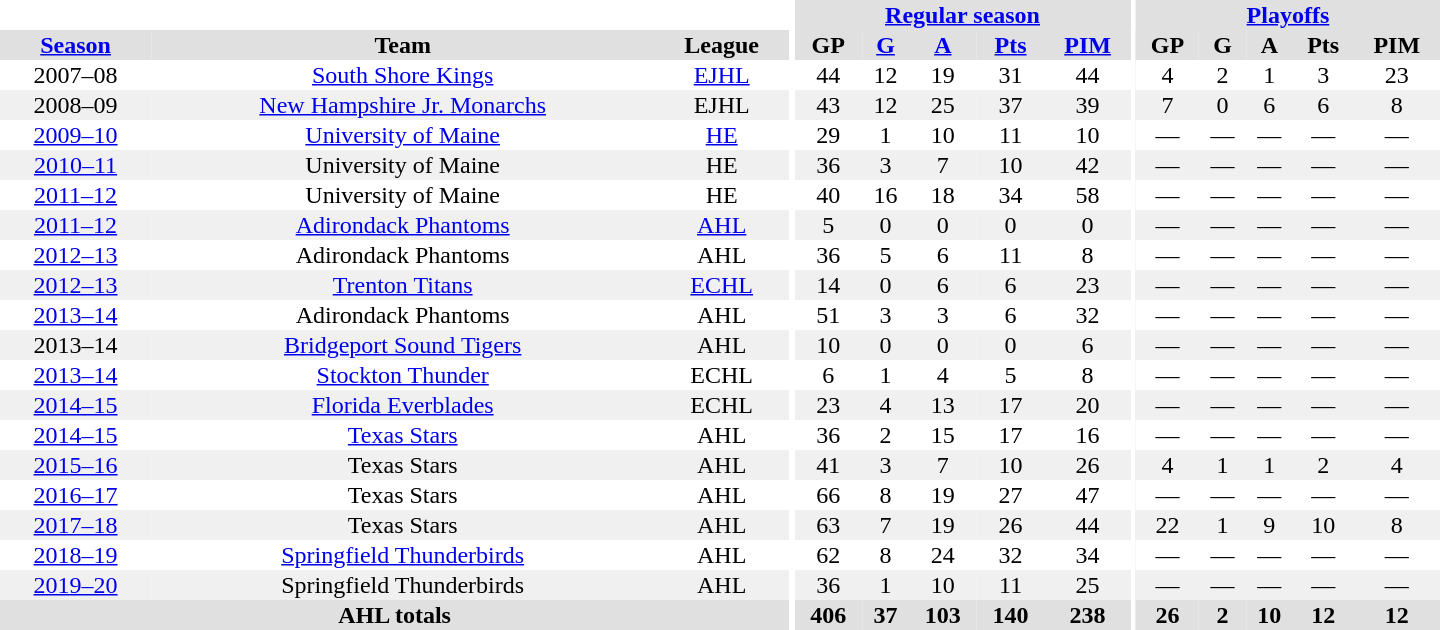<table border="0" cellpadding="1" cellspacing="0" style="text-align:center; width:60em">
<tr bgcolor="#e0e0e0">
<th colspan="3" bgcolor="#ffffff"></th>
<th rowspan="99" bgcolor="#ffffff"></th>
<th colspan="5"><a href='#'>Regular season</a></th>
<th rowspan="99" bgcolor="#ffffff"></th>
<th colspan="5"><a href='#'>Playoffs</a></th>
</tr>
<tr bgcolor="#e0e0e0">
<th><a href='#'>Season</a></th>
<th>Team</th>
<th>League</th>
<th>GP</th>
<th><a href='#'>G</a></th>
<th><a href='#'>A</a></th>
<th><a href='#'>Pts</a></th>
<th><a href='#'>PIM</a></th>
<th>GP</th>
<th>G</th>
<th>A</th>
<th>Pts</th>
<th>PIM</th>
</tr>
<tr ALIGN="center">
<td>2007–08</td>
<td><a href='#'>South Shore Kings</a></td>
<td><a href='#'>EJHL</a></td>
<td>44</td>
<td>12</td>
<td>19</td>
<td>31</td>
<td>44</td>
<td>4</td>
<td>2</td>
<td>1</td>
<td>3</td>
<td>23</td>
</tr>
<tr ALIGN="center" bgcolor="#f0f0f0">
<td>2008–09</td>
<td><a href='#'>New Hampshire Jr. Monarchs</a></td>
<td>EJHL</td>
<td>43</td>
<td>12</td>
<td>25</td>
<td>37</td>
<td>39</td>
<td>7</td>
<td>0</td>
<td>6</td>
<td>6</td>
<td>8</td>
</tr>
<tr ALIGN="center">
<td><a href='#'>2009–10</a></td>
<td><a href='#'>University of Maine</a></td>
<td><a href='#'>HE</a></td>
<td>29</td>
<td>1</td>
<td>10</td>
<td>11</td>
<td>10</td>
<td>—</td>
<td>—</td>
<td>—</td>
<td>—</td>
<td>—</td>
</tr>
<tr ALIGN="center" bgcolor="#f0f0f0">
<td><a href='#'>2010–11</a></td>
<td>University of Maine</td>
<td>HE</td>
<td>36</td>
<td>3</td>
<td>7</td>
<td>10</td>
<td>42</td>
<td>—</td>
<td>—</td>
<td>—</td>
<td>—</td>
<td>—</td>
</tr>
<tr ALIGN="center">
<td><a href='#'>2011–12</a></td>
<td>University of Maine</td>
<td>HE</td>
<td>40</td>
<td>16</td>
<td>18</td>
<td>34</td>
<td>58</td>
<td>—</td>
<td>—</td>
<td>—</td>
<td>—</td>
<td>—</td>
</tr>
<tr ALIGN="center" bgcolor="#f0f0f0">
<td><a href='#'>2011–12</a></td>
<td><a href='#'>Adirondack Phantoms</a></td>
<td><a href='#'>AHL</a></td>
<td>5</td>
<td>0</td>
<td>0</td>
<td>0</td>
<td>0</td>
<td>—</td>
<td>—</td>
<td>—</td>
<td>—</td>
<td>—</td>
</tr>
<tr ALIGN="center">
<td><a href='#'>2012–13</a></td>
<td>Adirondack Phantoms</td>
<td>AHL</td>
<td>36</td>
<td>5</td>
<td>6</td>
<td>11</td>
<td>8</td>
<td>—</td>
<td>—</td>
<td>—</td>
<td>—</td>
<td>—</td>
</tr>
<tr ALIGN="center" bgcolor="#f0f0f0">
<td><a href='#'>2012–13</a></td>
<td><a href='#'>Trenton Titans</a></td>
<td><a href='#'>ECHL</a></td>
<td>14</td>
<td>0</td>
<td>6</td>
<td>6</td>
<td>23</td>
<td>—</td>
<td>—</td>
<td>—</td>
<td>—</td>
<td>—</td>
</tr>
<tr ALIGN="center">
<td><a href='#'>2013–14</a></td>
<td>Adirondack Phantoms</td>
<td>AHL</td>
<td>51</td>
<td>3</td>
<td>3</td>
<td>6</td>
<td>32</td>
<td>—</td>
<td>—</td>
<td>—</td>
<td>—</td>
<td>—</td>
</tr>
<tr ALIGN="center" bgcolor="#f0f0f0">
<td>2013–14</td>
<td><a href='#'>Bridgeport Sound Tigers</a></td>
<td>AHL</td>
<td>10</td>
<td>0</td>
<td>0</td>
<td>0</td>
<td>6</td>
<td>—</td>
<td>—</td>
<td>—</td>
<td>—</td>
<td>—</td>
</tr>
<tr ALIGN="center">
<td><a href='#'>2013–14</a></td>
<td><a href='#'>Stockton Thunder</a></td>
<td>ECHL</td>
<td>6</td>
<td>1</td>
<td>4</td>
<td>5</td>
<td>8</td>
<td>—</td>
<td>—</td>
<td>—</td>
<td>—</td>
<td>—</td>
</tr>
<tr ALIGN="center" bgcolor="#f0f0f0">
<td><a href='#'>2014–15</a></td>
<td><a href='#'>Florida Everblades</a></td>
<td>ECHL</td>
<td>23</td>
<td>4</td>
<td>13</td>
<td>17</td>
<td>20</td>
<td>—</td>
<td>—</td>
<td>—</td>
<td>—</td>
<td>—</td>
</tr>
<tr ALIGN="center">
<td><a href='#'>2014–15</a></td>
<td><a href='#'>Texas Stars</a></td>
<td>AHL</td>
<td>36</td>
<td>2</td>
<td>15</td>
<td>17</td>
<td>16</td>
<td>—</td>
<td>—</td>
<td>—</td>
<td>—</td>
<td>—</td>
</tr>
<tr ALIGN="center" bgcolor="#f0f0f0">
<td><a href='#'>2015–16</a></td>
<td>Texas Stars</td>
<td>AHL</td>
<td>41</td>
<td>3</td>
<td>7</td>
<td>10</td>
<td>26</td>
<td>4</td>
<td>1</td>
<td>1</td>
<td>2</td>
<td>4</td>
</tr>
<tr ALIGN="center">
<td><a href='#'>2016–17</a></td>
<td>Texas Stars</td>
<td>AHL</td>
<td>66</td>
<td>8</td>
<td>19</td>
<td>27</td>
<td>47</td>
<td>—</td>
<td>—</td>
<td>—</td>
<td>—</td>
<td>—</td>
</tr>
<tr ALIGN="center" bgcolor="#f0f0f0">
<td><a href='#'>2017–18</a></td>
<td>Texas Stars</td>
<td>AHL</td>
<td>63</td>
<td>7</td>
<td>19</td>
<td>26</td>
<td>44</td>
<td>22</td>
<td>1</td>
<td>9</td>
<td>10</td>
<td>8</td>
</tr>
<tr ALIGN="center">
<td><a href='#'>2018–19</a></td>
<td><a href='#'>Springfield Thunderbirds</a></td>
<td>AHL</td>
<td>62</td>
<td>8</td>
<td>24</td>
<td>32</td>
<td>34</td>
<td>—</td>
<td>—</td>
<td>—</td>
<td>—</td>
<td>—</td>
</tr>
<tr ALIGN="center" bgcolor="#f0f0f0">
<td><a href='#'>2019–20</a></td>
<td>Springfield Thunderbirds</td>
<td>AHL</td>
<td>36</td>
<td>1</td>
<td>10</td>
<td>11</td>
<td>25</td>
<td>—</td>
<td>—</td>
<td>—</td>
<td>—</td>
<td>—</td>
</tr>
<tr bgcolor="#e0e0e0">
<th colspan="3">AHL totals</th>
<th>406</th>
<th>37</th>
<th>103</th>
<th>140</th>
<th>238</th>
<th>26</th>
<th>2</th>
<th>10</th>
<th>12</th>
<th>12</th>
</tr>
</table>
